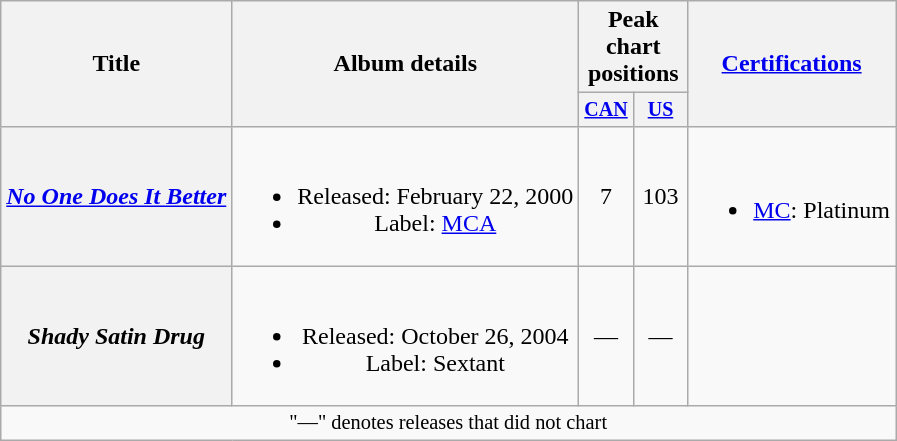<table class="wikitable plainrowheaders" style="text-align:center;">
<tr>
<th rowspan="2">Title</th>
<th rowspan="2">Album details</th>
<th colspan="2">Peak chart positions</th>
<th rowspan="2"><a href='#'>Certifications</a><br></th>
</tr>
<tr style="font-size:smaller;">
<th style="width:30px;"><a href='#'>CAN</a></th>
<th style="width:30px;"><a href='#'>US</a></th>
</tr>
<tr>
<th scope="row"><em><a href='#'>No One Does It Better</a></em></th>
<td><br><ul><li>Released: February 22, 2000</li><li>Label: <a href='#'>MCA</a></li></ul></td>
<td>7</td>
<td>103</td>
<td><br><ul><li><a href='#'>MC</a>: Platinum</li></ul></td>
</tr>
<tr>
<th scope="row"><em>Shady Satin Drug</em></th>
<td><br><ul><li>Released: October 26, 2004</li><li>Label: Sextant</li></ul></td>
<td>—</td>
<td>—</td>
<td></td>
</tr>
<tr>
<td colspan="10" style="font-size:85%">"—" denotes releases that did not chart</td>
</tr>
</table>
